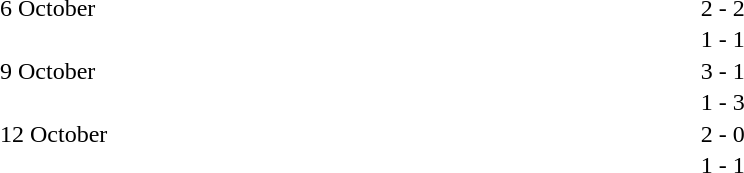<table cellspacing=1 width=85%>
<tr>
<th width=15%></th>
<th width=25%></th>
<th width=10%></th>
<th width=25%></th>
<th width=25%></th>
</tr>
<tr>
<td>6 October</td>
<td align=right></td>
<td align=center>2 - 2</td>
<td></td>
</tr>
<tr>
<td></td>
<td align=right></td>
<td align=center>1 - 1</td>
<td></td>
</tr>
<tr>
<td>9 October</td>
<td align=right></td>
<td align=center>3 - 1</td>
<td></td>
</tr>
<tr>
<td></td>
<td align=right></td>
<td align=center>1 - 3</td>
<td></td>
</tr>
<tr>
<td>12 October</td>
<td align=right></td>
<td align=center>2 - 0</td>
<td></td>
</tr>
<tr>
<td></td>
<td align=right></td>
<td align=center>1 - 1</td>
<td></td>
</tr>
</table>
